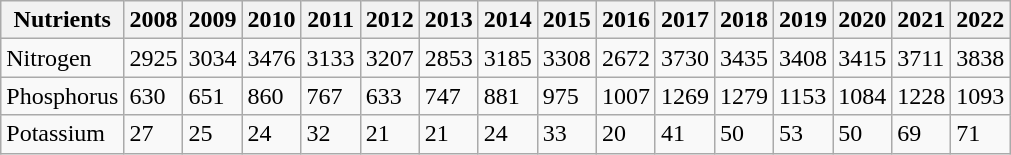<table class="wikitable">
<tr>
<th>Nutrients</th>
<th>2008</th>
<th>2009</th>
<th>2010</th>
<th>2011</th>
<th>2012</th>
<th>2013</th>
<th>2014</th>
<th>2015</th>
<th>2016</th>
<th>2017</th>
<th>2018</th>
<th>2019</th>
<th>2020</th>
<th>2021</th>
<th>2022</th>
</tr>
<tr>
<td>Nitrogen</td>
<td>2925</td>
<td>3034</td>
<td>3476</td>
<td>3133</td>
<td>3207</td>
<td>2853</td>
<td>3185</td>
<td>3308</td>
<td>2672</td>
<td>3730</td>
<td>3435</td>
<td>3408</td>
<td>3415</td>
<td>3711</td>
<td>3838</td>
</tr>
<tr>
<td>Phosphorus</td>
<td>630</td>
<td>651</td>
<td>860</td>
<td>767</td>
<td>633</td>
<td>747</td>
<td>881</td>
<td>975</td>
<td>1007</td>
<td>1269</td>
<td>1279</td>
<td>1153</td>
<td>1084</td>
<td>1228</td>
<td>1093</td>
</tr>
<tr>
<td>Potassium</td>
<td>27</td>
<td>25</td>
<td>24</td>
<td>32</td>
<td>21</td>
<td>21</td>
<td>24</td>
<td>33</td>
<td>20</td>
<td>41</td>
<td>50</td>
<td>53</td>
<td>50</td>
<td>69</td>
<td>71</td>
</tr>
</table>
